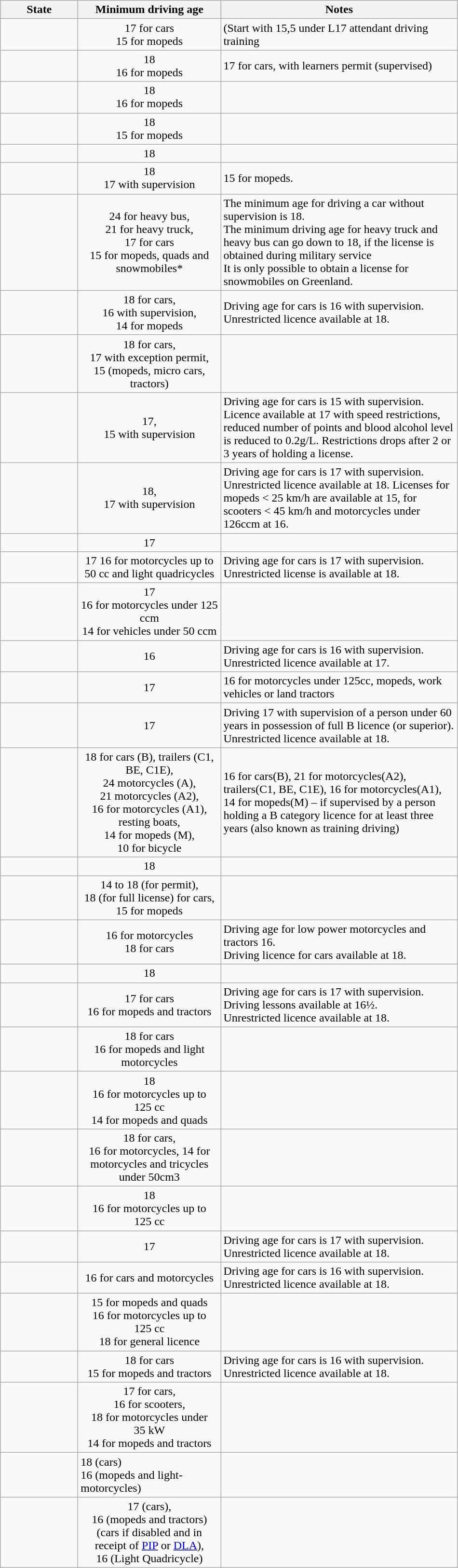<table class="wikitable sortable">
<tr>
<th width="100">State</th>
<th width="190">Minimum driving age</th>
<th width="320">Notes</th>
</tr>
<tr>
<td></td>
<td style="text-align:center;">17 for cars<br>15 for mopeds</td>
<td>(Start with 15,5 under L17 attendant driving training</td>
</tr>
<tr>
<td></td>
<td style="text-align:center;">18<br>16 for mopeds</td>
<td>17 for cars, with learners permit (supervised)</td>
</tr>
<tr>
<td></td>
<td style="text-align:center;">18<br>16 for mopeds</td>
<td></td>
</tr>
<tr>
<td></td>
<td style="text-align:center;">18<br>15 for mopeds</td>
<td></td>
</tr>
<tr>
<td></td>
<td style="text-align:center;">18</td>
<td></td>
</tr>
<tr>
<td></td>
<td style="text-align:center;">18<br>17 with supervision </td>
<td>15 for mopeds.</td>
</tr>
<tr>
<td></td>
<td style="text-align:center;">24 for heavy bus,<br>21 for heavy truck,<br>17 for cars<br>15 for mopeds, quads and snowmobiles*</td>
<td>The minimum age for driving a car without supervision is 18.<br>The minimum driving age for heavy truck and heavy bus can go down to 18, if the license is obtained during military service<br>It is only possible to obtain a license for snowmobiles on Greenland.</td>
</tr>
<tr>
<td></td>
<td style="text-align:center;">18 for cars,<br>16 with supervision,<br>14 for mopeds</td>
<td>Driving age for cars is 16 with supervision. Unrestricted licence available at 18.</td>
</tr>
<tr>
<td></td>
<td style="text-align:center;">18 for cars,<br>17 with exception permit,<br>15 (mopeds, micro cars, tractors)</td>
<td></td>
</tr>
<tr>
<td></td>
<td style="text-align:center;">17,<br>15 with supervision </td>
<td>Driving age for cars is 15 with supervision. Licence available at 17 with speed restrictions, reduced number of points and blood alcohol level is reduced to 0.2g/L. Restrictions drops after 2 or 3 years of holding a license.</td>
</tr>
<tr>
<td></td>
<td style="text-align:center;">18,<br>17 with supervision</td>
<td> Driving age for cars is 17 with supervision.<br>Unrestricted licence available at 18. Licenses for mopeds < 25 km/h are available at 15, for scooters < 45 km/h and motorcycles under 126ccm at 16.</td>
</tr>
<tr>
<td><em></em></td>
<td style="text-align:center;">17</td>
<td></td>
</tr>
<tr>
<td></td>
<td style="text-align:center;">17 16 for motorcycles up to 50 cc and light quadricycles </td>
<td>Driving age for cars is 17 with supervision.<br>Unrestricted license is available at 18.</td>
</tr>
<tr>
<td></td>
<td style="text-align:center;">17<br>16 for motorcycles under 125 ccm<br>14 for vehicles under 50 ccm</td>
<td></td>
</tr>
<tr>
<td></td>
<td style="text-align:center;">16</td>
<td>Driving age for cars is 16 with supervision.<br>Unrestricted licence available at 17.</td>
</tr>
<tr>
<td></td>
<td style="text-align:center;">17</td>
<td>16 for motorcycles under 125cc, mopeds, work vehicles or land tractors</td>
</tr>
<tr>
<td></td>
<td style="text-align:center;">17</td>
<td> Driving 17 with supervision of a person under 60 years in possession of full B licence (or superior).<br>Unrestricted licence available at 18.</td>
</tr>
<tr>
<td></td>
<td style="text-align:center;">18 for cars (B), trailers (C1, BE, C1E),<br>24 motorcycles (A),<br>21 motorcycles (A2),<br>16 for motorcycles (A1), resting boats,<br>14 for mopeds (M),<br>10 for bicycle</td>
<td>16 for cars(B), 21 for motorcycles(A2), trailers(C1, BE, C1E), 16 for motorcycles(A1), 14 for mopeds(M) – if supervised by a person holding a B category licence for at least three years (also known as training driving)</td>
</tr>
<tr>
<td></td>
<td style="text-align:center;">18</td>
<td></td>
</tr>
<tr>
<td></td>
<td style="text-align:center;">14 to 18 (for permit),<br>18 (for full license) for cars,<br>15 for mopeds</td>
<td></td>
</tr>
<tr>
<td></td>
<td style="text-align:center;">16 for motorcycles<br>18 for cars</td>
<td>Driving age for low power motorcycles and tractors 16.<br>Driving licence for cars available at 18.</td>
</tr>
<tr>
<td></td>
<td style="text-align:center;">18</td>
<td></td>
</tr>
<tr>
<td></td>
<td style="text-align:center;">17 for cars<br>16 for mopeds and tractors</td>
<td>Driving age for cars is 17 with supervision.<br>Driving lessons available at 16½.<br>Unrestricted licence available at 18.</td>
</tr>
<tr>
<td></td>
<td style="text-align:center;">18 for cars<br>16 for mopeds and light motorcycles</td>
<td></td>
</tr>
<tr>
<td></td>
<td style="text-align:center;">18<br>16 for motorcycles up to 125 cc<br>14 for mopeds and quads</td>
<td></td>
</tr>
<tr>
<td></td>
<td style="text-align:center;">18 for cars,<br>16 for motorcycles, 14 for motorcycles and tricycles under 50cm3<br></td>
<td></td>
</tr>
<tr>
<td></td>
<td style="text-align:center;">18<br>16 for motorcycles up to 125 cc</td>
<td></td>
</tr>
<tr>
<td></td>
<td style="text-align:center;">17</td>
<td>Driving age for cars is 17 with supervision.<br>Unrestricted licence available at 18.</td>
</tr>
<tr>
<td></td>
<td style="text-align:center;">16 for cars and motorcycles</td>
<td>Driving age for cars is 16 with supervision.<br>Unrestricted licence available at 18.</td>
</tr>
<tr>
<td></td>
<td style="text-align:center;">15 for mopeds and quads<br> 16 for motorcycles up to 125 cc <br> 18 for general licence</td>
<td></td>
</tr>
<tr>
<td></td>
<td style="text-align:center;">18 for cars<br>15 for mopeds and tractors</td>
<td>Driving age for cars is 16 with supervision.<br>Unrestricted licence available at 18.</td>
</tr>
<tr>
<td></td>
<td style="text-align:center;">17 for cars,<br>16 for scooters,<br>18 for motorcycles under 35 kW<br>14 for mopeds and tractors</td>
<td></td>
</tr>
<tr>
<td></td>
<td>18 (cars)<br>16 (mopeds and light-motorcycles)</td>
<td></td>
</tr>
<tr>
<td></td>
<td style="text-align:center;">17 (cars),<br>16 (mopeds and tractors) (cars if disabled and in receipt of <a href='#'>PIP</a> or <a href='#'>DLA</a>),<br>16 (Light Quadricycle)</td>
<td></td>
</tr>
</table>
